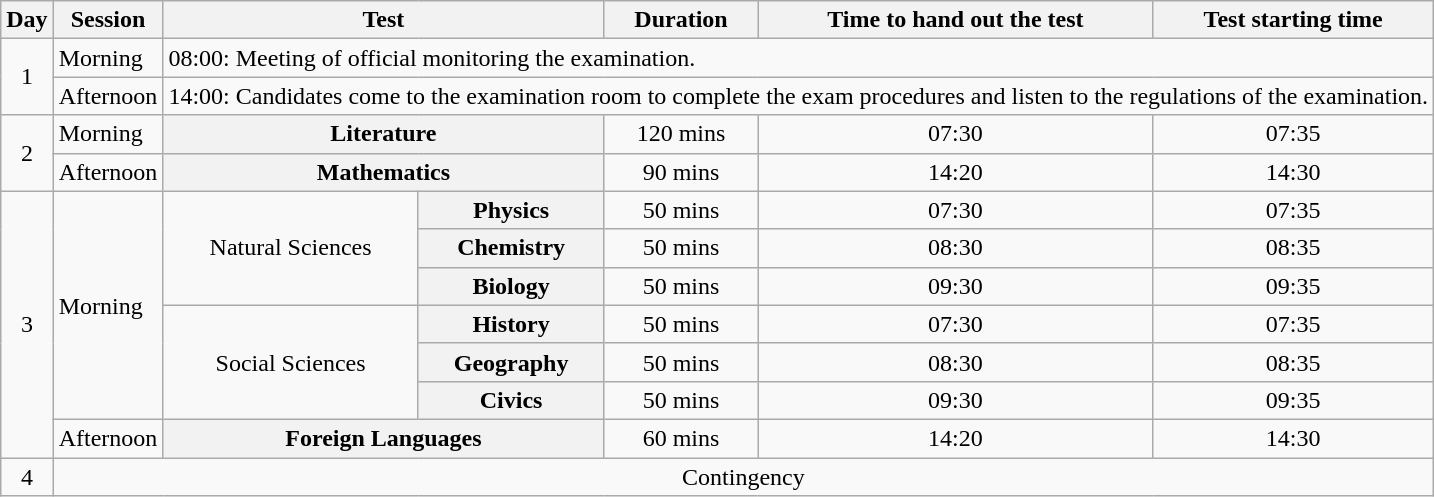<table class="wikitable plainrowheaders" style="text-align:center;">
<tr>
<th>Day</th>
<th>Session</th>
<th colspan="2">Test</th>
<th>Duration</th>
<th>Time to hand out the test</th>
<th>Test starting time</th>
</tr>
<tr>
<td rowspan="2">1</td>
<td align="left">Morning</td>
<td colspan="5" align="left">08:00: Meeting of official monitoring the examination.</td>
</tr>
<tr>
<td align="left">Afternoon</td>
<td colspan="5" align="left">14:00: Candidates come to the examination room to complete the exam procedures and listen to the regulations of the examination.</td>
</tr>
<tr>
<td rowspan="2">2</td>
<td align="left">Morning</td>
<th colspan="2" scope="row">Literature</th>
<td>120 mins</td>
<td>07:30</td>
<td>07:35</td>
</tr>
<tr>
<td align="left">Afternoon</td>
<th colspan="2" scope="row">Mathematics</th>
<td>90 mins</td>
<td>14:20</td>
<td>14:30</td>
</tr>
<tr>
<td rowspan="7">3</td>
<td rowspan="6" align="left">Morning</td>
<td rowspan="3">Natural Sciences</td>
<th scope="row">Physics</th>
<td>50 mins</td>
<td>07:30</td>
<td>07:35</td>
</tr>
<tr>
<th scope="row">Chemistry</th>
<td>50 mins</td>
<td>08:30</td>
<td>08:35</td>
</tr>
<tr>
<th scope="row">Biology</th>
<td>50 mins</td>
<td>09:30</td>
<td>09:35</td>
</tr>
<tr>
<td rowspan="3">Social Sciences</td>
<th scope="row">History</th>
<td>50 mins</td>
<td>07:30</td>
<td>07:35</td>
</tr>
<tr>
<th scope="row">Geography</th>
<td>50 mins</td>
<td>08:30</td>
<td>08:35</td>
</tr>
<tr>
<th scope="row">Civics</th>
<td>50 mins</td>
<td>09:30</td>
<td>09:35</td>
</tr>
<tr>
<td align="left">Afternoon</td>
<th colspan="2" scope="row">Foreign Languages</th>
<td>60 mins</td>
<td>14:20</td>
<td>14:30</td>
</tr>
<tr>
<td>4</td>
<td colspan="6">Contingency</td>
</tr>
</table>
